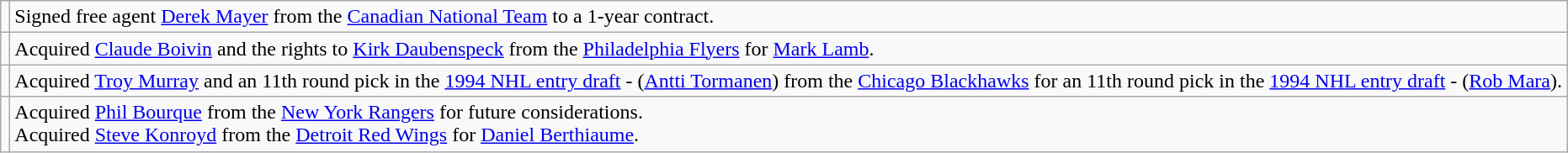<table class="wikitable">
<tr>
<td></td>
<td>Signed free agent <a href='#'>Derek Mayer</a> from the <a href='#'>Canadian National Team</a> to a 1-year contract.</td>
</tr>
<tr>
<td></td>
<td>Acquired <a href='#'>Claude Boivin</a> and the rights to <a href='#'>Kirk Daubenspeck</a> from the <a href='#'>Philadelphia Flyers</a> for <a href='#'>Mark Lamb</a>.</td>
</tr>
<tr>
<td></td>
<td>Acquired <a href='#'>Troy Murray</a> and an 11th round pick in the <a href='#'>1994 NHL entry draft</a> - (<a href='#'>Antti Tormanen</a>) from the <a href='#'>Chicago Blackhawks</a> for an 11th round pick in the <a href='#'>1994 NHL entry draft</a> - (<a href='#'>Rob Mara</a>).</td>
</tr>
<tr>
<td></td>
<td>Acquired <a href='#'>Phil Bourque</a> from the <a href='#'>New York Rangers</a> for future considerations.<br>Acquired <a href='#'>Steve Konroyd</a> from the <a href='#'>Detroit Red Wings</a> for <a href='#'>Daniel Berthiaume</a>.</td>
</tr>
</table>
